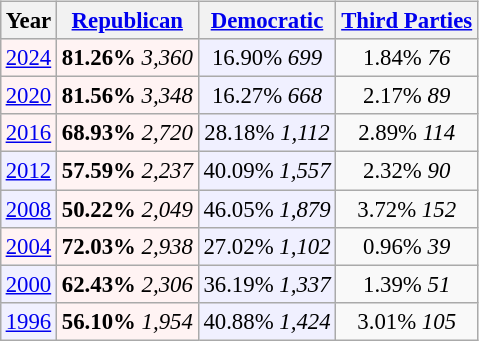<table class="wikitable" style="float:right; font-size:95%;">
<tr bgcolor=lightgrey>
<th>Year</th>
<th><a href='#'>Republican</a></th>
<th><a href='#'>Democratic</a></th>
<th><a href='#'>Third Parties</a></th>
</tr>
<tr>
<td align="center" bgcolor="#fff3f3"><a href='#'>2024</a></td>
<td align="center" bgcolor="#fff3f3"><strong>81.26%</strong> <em>3,360</em></td>
<td align="center" bgcolor="#f0f0ff">16.90% <em>699</em></td>
<td align="center">1.84% <em>76</em></td>
</tr>
<tr>
<td align="center" bgcolor="#fff3f3"><a href='#'>2020</a></td>
<td align="center" bgcolor="#fff3f3"><strong>81.56%</strong> <em>3,348</em></td>
<td align="center" bgcolor="#f0f0ff">16.27% <em>668</em></td>
<td align="center">2.17% <em>89</em></td>
</tr>
<tr>
<td align="center" bgcolor="#fff3f3"><a href='#'>2016</a></td>
<td align="center" bgcolor="#fff3f3"><strong>68.93%</strong> <em>2,720</em></td>
<td align="center" bgcolor="#f0f0ff">28.18% <em>1,112</em></td>
<td align="center">2.89% <em>114</em></td>
</tr>
<tr>
<td align="center" bgcolor="#f0f0ff"><a href='#'>2012</a></td>
<td align="center" bgcolor="#fff3f3"><strong>57.59%</strong> <em>2,237</em></td>
<td align="center" bgcolor="#f0f0ff">40.09% <em>1,557</em></td>
<td align="center">2.32% <em>90</em></td>
</tr>
<tr>
<td align="center" bgcolor="#f0f0ff"><a href='#'>2008</a></td>
<td align="center" bgcolor="#fff3f3"><strong>50.22%</strong> <em>2,049</em></td>
<td align="center" bgcolor="#f0f0ff">46.05% <em>1,879</em></td>
<td align="center">3.72% <em>152</em></td>
</tr>
<tr>
<td align="center" bgcolor="#fff3f3"><a href='#'>2004</a></td>
<td align="center" bgcolor="#fff3f3"><strong>72.03%</strong> <em>2,938</em></td>
<td align="center" bgcolor="#f0f0ff">27.02% <em>1,102</em></td>
<td align="center">0.96% <em>39</em></td>
</tr>
<tr>
<td align="center" bgcolor="#f0f0ff"><a href='#'>2000</a></td>
<td align="center" bgcolor="#fff3f3"><strong>62.43%</strong> <em>2,306</em></td>
<td align="center" bgcolor="#f0f0ff">36.19% <em>1,337</em></td>
<td align="center">1.39% <em>51</em></td>
</tr>
<tr>
<td align="center" bgcolor="#f0f0ff"><a href='#'>1996</a></td>
<td align="center" bgcolor="#fff3f3"><strong>56.10%</strong> <em>1,954</em></td>
<td align="center" bgcolor="#f0f0ff">40.88% <em>1,424</em></td>
<td align="center">3.01% <em>105</em></td>
</tr>
</table>
